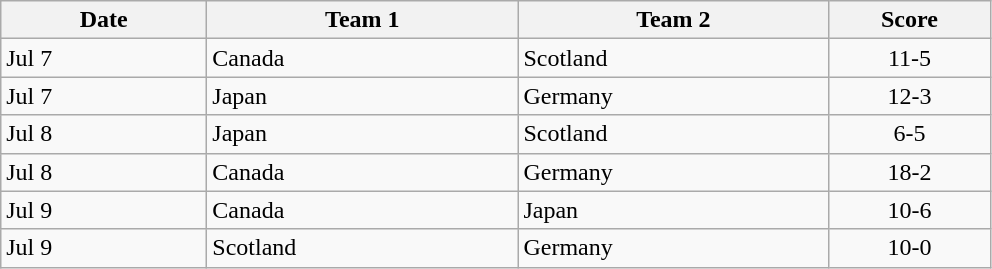<table class="wikitable" style="font-size: 100%">
<tr>
<th width=130>Date</th>
<th width=200>Team 1</th>
<th width=200>Team 2</th>
<th width=100>Score</th>
</tr>
<tr>
<td>Jul 7</td>
<td>Canada</td>
<td>Scotland</td>
<td style="text-align:center">11-5</td>
</tr>
<tr>
<td>Jul 7</td>
<td>Japan</td>
<td>Germany</td>
<td style="text-align:center">12-3</td>
</tr>
<tr>
<td>Jul 8</td>
<td>Japan</td>
<td>Scotland</td>
<td style="text-align:center">6-5</td>
</tr>
<tr>
<td>Jul 8</td>
<td>Canada</td>
<td>Germany</td>
<td style="text-align:center">18-2</td>
</tr>
<tr>
<td>Jul 9</td>
<td>Canada</td>
<td>Japan</td>
<td style="text-align:center">10-6</td>
</tr>
<tr>
<td>Jul 9</td>
<td>Scotland</td>
<td>Germany</td>
<td style="text-align:center">10-0</td>
</tr>
</table>
